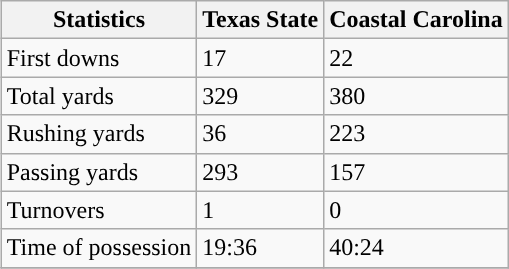<table class="wikitable" style="float: right;">
<tr>
<th>Statistics</th>
<th>Texas State</th>
<th>Coastal Carolina</th>
</tr>
<tr>
<td>First downs</td>
<td>17</td>
<td>22</td>
</tr>
<tr>
<td>Total yards</td>
<td>329</td>
<td>380</td>
</tr>
<tr>
<td>Rushing yards</td>
<td>36</td>
<td>223</td>
</tr>
<tr>
<td>Passing yards</td>
<td>293</td>
<td>157</td>
</tr>
<tr>
<td>Turnovers</td>
<td>1</td>
<td>0</td>
</tr>
<tr>
<td>Time of possession</td>
<td>19:36</td>
<td>40:24</td>
</tr>
<tr>
</tr>
</table>
